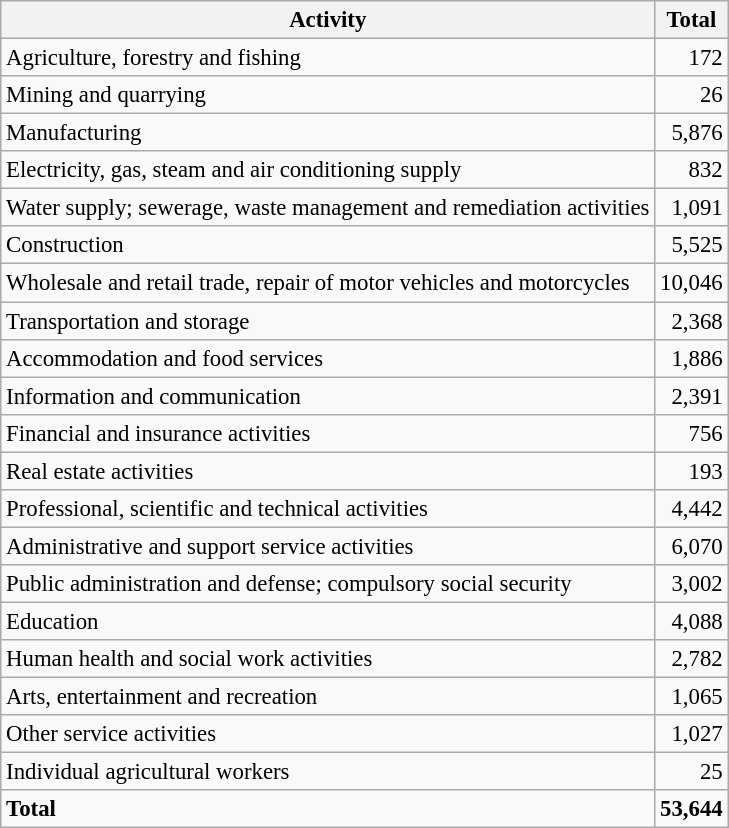<table class="wikitable sortable" style="font-size:95%;">
<tr>
<th>Activity</th>
<th>Total</th>
</tr>
<tr>
<td>Agriculture, forestry and fishing</td>
<td align="right">172</td>
</tr>
<tr>
<td>Mining and quarrying</td>
<td align="right">26</td>
</tr>
<tr>
<td>Manufacturing</td>
<td align="right">5,876</td>
</tr>
<tr>
<td>Electricity, gas, steam and air conditioning supply</td>
<td align="right">832</td>
</tr>
<tr>
<td>Water supply; sewerage, waste management and remediation activities</td>
<td align="right">1,091</td>
</tr>
<tr>
<td>Construction</td>
<td align="right">5,525</td>
</tr>
<tr>
<td>Wholesale and retail trade, repair of motor vehicles and motorcycles</td>
<td align="right">10,046</td>
</tr>
<tr>
<td>Transportation and storage</td>
<td align="right">2,368</td>
</tr>
<tr>
<td>Accommodation and food services</td>
<td align="right">1,886</td>
</tr>
<tr>
<td>Information and communication</td>
<td align="right">2,391</td>
</tr>
<tr>
<td>Financial and insurance activities</td>
<td align="right">756</td>
</tr>
<tr>
<td>Real estate activities</td>
<td align="right">193</td>
</tr>
<tr>
<td>Professional, scientific and technical activities</td>
<td align="right">4,442</td>
</tr>
<tr>
<td>Administrative and support service activities</td>
<td align="right">6,070</td>
</tr>
<tr>
<td>Public administration and defense; compulsory social security</td>
<td align="right">3,002</td>
</tr>
<tr>
<td>Education</td>
<td align="right">4,088</td>
</tr>
<tr>
<td>Human health and social work activities</td>
<td align="right">2,782</td>
</tr>
<tr>
<td>Arts, entertainment and recreation</td>
<td align="right">1,065</td>
</tr>
<tr>
<td>Other service activities</td>
<td align="right">1,027</td>
</tr>
<tr>
<td>Individual agricultural workers</td>
<td align="right">25</td>
</tr>
<tr class="sortbottom">
<td><strong>Total</strong></td>
<td align="right"><strong>53,644</strong></td>
</tr>
</table>
